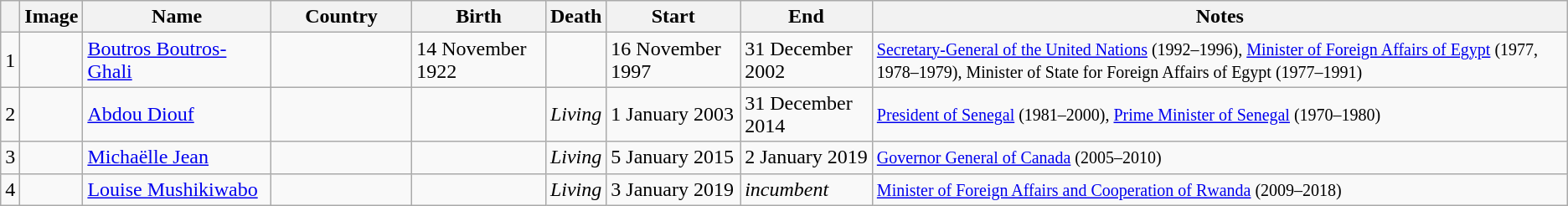<table class="wikitable">
<tr>
<th></th>
<th>Image</th>
<th width=12%>Name</th>
<th width=9%>Country</th>
<th>Birth</th>
<th>Death</th>
<th>Start</th>
<th>End</th>
<th>Notes</th>
</tr>
<tr>
<td>1</td>
<td></td>
<td><a href='#'>Boutros Boutros-Ghali</a></td>
<td></td>
<td>14 November 1922</td>
<td></td>
<td>16 November 1997</td>
<td>31 December 2002</td>
<td><small><a href='#'>Secretary-General of the United Nations</a> (1992–1996), <a href='#'>Minister of Foreign Affairs of Egypt</a> (1977, 1978–1979), Minister of State for Foreign Affairs of Egypt (1977–1991)</small></td>
</tr>
<tr>
<td>2</td>
<td></td>
<td><a href='#'>Abdou Diouf</a></td>
<td></td>
<td></td>
<td><em>Living</em></td>
<td>1 January 2003</td>
<td>31 December 2014</td>
<td><small><a href='#'>President of Senegal</a> (1981–2000), <a href='#'>Prime Minister of Senegal</a> (1970–1980)</small></td>
</tr>
<tr>
<td>3</td>
<td></td>
<td><a href='#'>Michaëlle Jean</a></td>
<td></td>
<td></td>
<td><em>Living</em></td>
<td>5 January 2015</td>
<td>2 January 2019</td>
<td><small><a href='#'>Governor General of Canada</a> (2005–2010)</small></td>
</tr>
<tr>
<td>4</td>
<td></td>
<td><a href='#'>Louise Mushikiwabo</a></td>
<td></td>
<td></td>
<td><em>Living</em></td>
<td>3 January 2019</td>
<td><em>incumbent</em></td>
<td><small><a href='#'>Minister of Foreign Affairs and Cooperation of Rwanda</a> (2009–2018)</small></td>
</tr>
</table>
